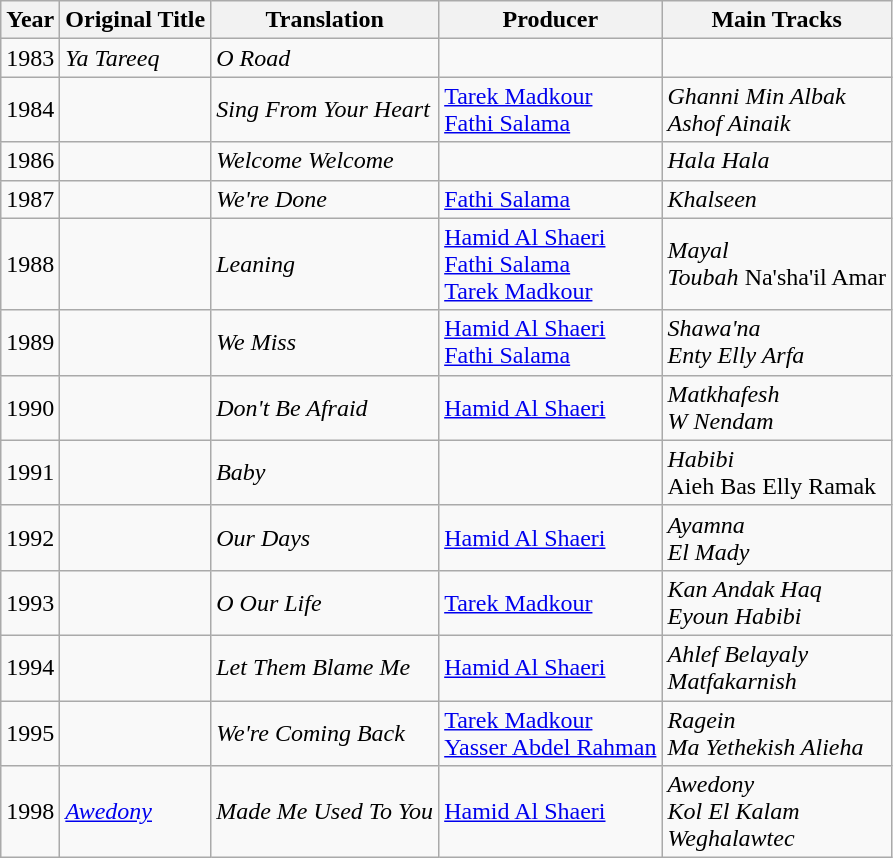<table class="wikitable sortable" border="2">
<tr>
<th scope="col">Year</th>
<th scope="col">Original Title</th>
<th scope="col">Translation</th>
<th scope="col">Producer</th>
<th scope="col">Main Tracks</th>
</tr>
<tr>
<td>1983</td>
<td><em>Ya Tareeq</em></td>
<td><em>O Road</em></td>
<td></td>
<td></td>
</tr>
<tr>
<td>1984</td>
<td><em></em></td>
<td><em>Sing From Your Heart</em></td>
<td><a href='#'>Tarek Madkour</a><br><a href='#'>Fathi Salama</a><br></td>
<td><em>Ghanni Min Albak</em><br><em>Ashof Ainaik</em></td>
</tr>
<tr>
<td>1986</td>
<td><em></em></td>
<td><em>Welcome Welcome</em></td>
<td><br></td>
<td><em>Hala Hala</em></td>
</tr>
<tr>
<td>1987</td>
<td><em></em></td>
<td><em>We're Done</em></td>
<td><a href='#'>Fathi Salama</a></td>
<td><em>Khalseen</em></td>
</tr>
<tr>
<td>1988</td>
<td><em></em></td>
<td><em>Leaning</em></td>
<td><a href='#'>Hamid Al Shaeri</a><br><a href='#'>Fathi Salama</a><br><a href='#'>Tarek Madkour</a></td>
<td><em>Mayal</em><br><em>Toubah</em>
Na'sha'il Amar</td>
</tr>
<tr>
<td>1989</td>
<td><em></em></td>
<td><em>We Miss</em></td>
<td><a href='#'>Hamid Al Shaeri</a><br><a href='#'>Fathi Salama</a></td>
<td><em>Shawa'na</em><br><em>Enty Elly Arfa</em></td>
</tr>
<tr>
<td>1990</td>
<td><em></em></td>
<td><em>Don't Be Afraid</em></td>
<td><a href='#'>Hamid Al Shaeri</a></td>
<td><em>Matkhafesh</em><br><em>W Nendam</em></td>
</tr>
<tr>
<td>1991</td>
<td><em></em></td>
<td><em>Baby</em></td>
<td></td>
<td><em>Habibi</em><br>Aieh Bas Elly Ramak</td>
</tr>
<tr>
<td>1992</td>
<td><em></em></td>
<td><em>Our Days</em></td>
<td><a href='#'>Hamid Al Shaeri</a></td>
<td><em>Ayamna</em><br><em>El Mady</em></td>
</tr>
<tr>
<td>1993</td>
<td><em></em></td>
<td><em>O Our Life</em></td>
<td><a href='#'>Tarek Madkour</a></td>
<td><em>Kan Andak Haq</em><br><em>Eyoun Habibi</em></td>
</tr>
<tr>
<td>1994</td>
<td><em></em></td>
<td><em>Let Them Blame Me</em></td>
<td><a href='#'>Hamid Al Shaeri</a></td>
<td><em>Ahlef Belayaly</em><br><em>Matfakarnish</em></td>
</tr>
<tr>
<td>1995</td>
<td><em></em></td>
<td><em>We're Coming Back</em></td>
<td><a href='#'>Tarek Madkour</a><br><a href='#'>Yasser Abdel Rahman</a><br></td>
<td><em>Ragein</em><br><em>Ma Yethekish Alieha</em></td>
</tr>
<tr>
<td>1998</td>
<td><em><a href='#'>Awedony</a></em></td>
<td><em>Made Me Used To You</em></td>
<td><a href='#'>Hamid Al Shaeri</a></td>
<td><em>Awedony</em><br><em>Kol El Kalam</em><br><em>Weghalawtec</em></td>
</tr>
</table>
